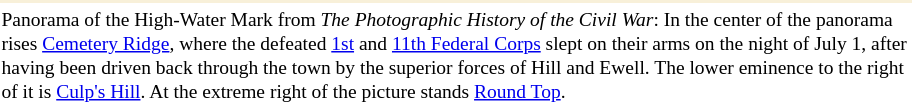<table width="612px" align="center">
<tr>
<td style="background:#F8F0D9"></td>
</tr>
<tr>
<td style="font-size:small">Panorama of the High-Water Mark from <em>The Photographic History of the Civil War</em>: In the center of the panorama rises <a href='#'>Cemetery Ridge</a>, where the defeated <a href='#'>1st</a> and <a href='#'>11th Federal Corps</a> slept on their arms on the night of July 1, after having been driven back through the town by the superior forces of Hill and Ewell. The lower eminence to the right of it is <a href='#'>Culp's Hill</a>. At the extreme right of the picture stands <a href='#'>Round Top</a>.</td>
</tr>
</table>
